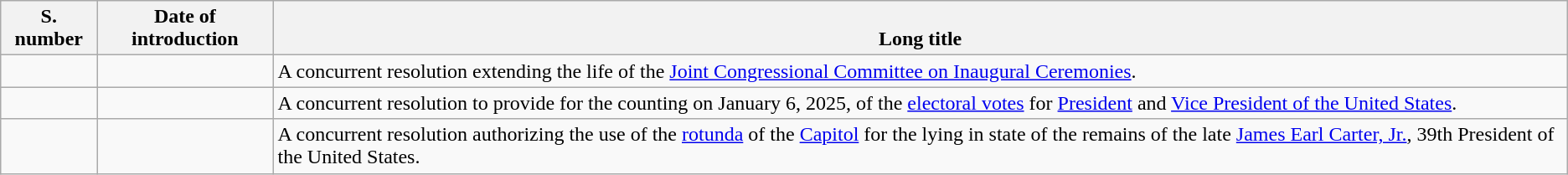<table class="wikitable">
<tr valign="bottom">
<th>S. number</th>
<th>Date of introduction</th>
<th>Long title</th>
</tr>
<tr>
<td></td>
<td></td>
<td>A concurrent resolution extending the life of the <a href='#'>Joint Congressional Committee on Inaugural Ceremonies</a>.</td>
</tr>
<tr>
<td></td>
<td></td>
<td>A concurrent resolution to provide for the counting on January 6, 2025, of the <a href='#'>electoral votes</a> for <a href='#'>President</a> and <a href='#'>Vice President of the United States</a>.</td>
</tr>
<tr>
<td></td>
<td></td>
<td>A concurrent resolution authorizing the use of the <a href='#'>rotunda</a> of the <a href='#'>Capitol</a> for the lying in state of the remains of the late <a href='#'>James Earl Carter, Jr.</a>, 39th President of the United States.</td>
</tr>
</table>
